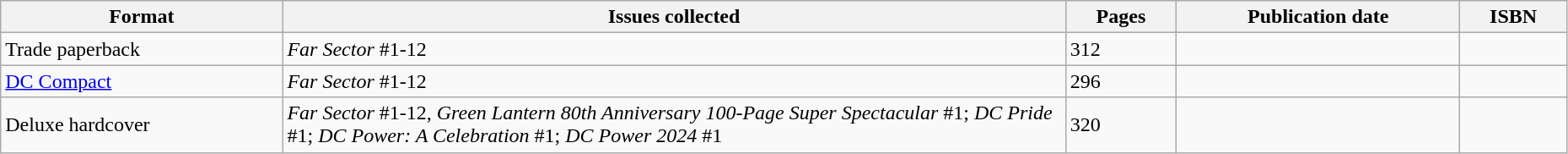<table class="wikitable sortable" width=98%>
<tr>
<th width="18%">Format</th>
<th class="unsortable" width="50%">Issues collected</th>
<th>Pages</th>
<th>Publication date</th>
<th class="unsortable">ISBN</th>
</tr>
<tr>
<td>Trade paperback</td>
<td><em>Far Sector</em> #1-12</td>
<td>312</td>
<td></td>
<td></td>
</tr>
<tr>
<td><a href='#'>DC Compact</a></td>
<td><em>Far Sector</em> #1-12</td>
<td>296</td>
<td></td>
<td></td>
</tr>
<tr>
<td>Deluxe hardcover</td>
<td><em>Far Sector</em> #1-12, <em>Green Lantern 80th Anniversary 100-Page Super Spectacular</em> #1; <em>DC Pride</em> #1; <em>DC Power: A Celebration</em> #1; <em>DC Power 2024</em> #1</td>
<td>320</td>
<td></td>
<td></td>
</tr>
</table>
